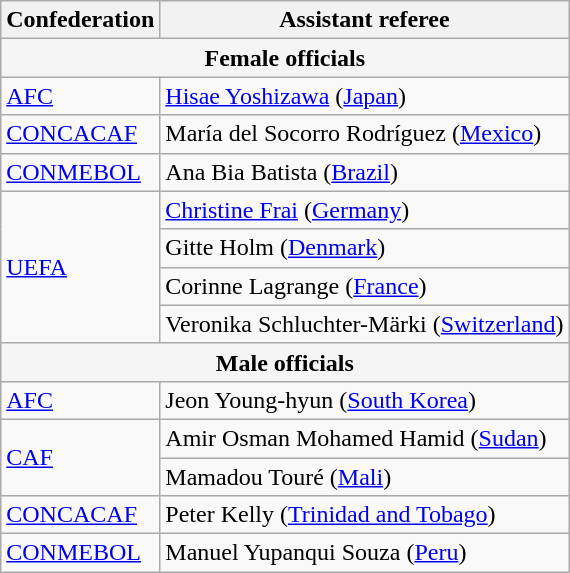<table class="wikitable">
<tr>
<th>Confederation</th>
<th>Assistant referee</th>
</tr>
<tr>
<td colspan="3" style="text-align:center; background:whitesmoke;"><strong>Female officials</strong></td>
</tr>
<tr>
<td><a href='#'>AFC</a></td>
<td><a href='#'>Hisae Yoshizawa</a> (<a href='#'>Japan</a>)</td>
</tr>
<tr>
<td><a href='#'>CONCACAF</a></td>
<td>María del Socorro Rodríguez (<a href='#'>Mexico</a>)</td>
</tr>
<tr>
<td><a href='#'>CONMEBOL</a></td>
<td>Ana Bia Batista (<a href='#'>Brazil</a>)</td>
</tr>
<tr>
<td rowspan="4"><a href='#'>UEFA</a></td>
<td><a href='#'>Christine Frai</a> (<a href='#'>Germany</a>)</td>
</tr>
<tr>
<td>Gitte Holm (<a href='#'>Denmark</a>)</td>
</tr>
<tr>
<td>Corinne Lagrange (<a href='#'>France</a>)</td>
</tr>
<tr>
<td>Veronika Schluchter-Märki (<a href='#'>Switzerland</a>)</td>
</tr>
<tr>
<td colspan="3" style="text-align:center; background:whitesmoke;"><strong>Male officials</strong></td>
</tr>
<tr>
<td><a href='#'>AFC</a></td>
<td>Jeon Young-hyun (<a href='#'>South Korea</a>)</td>
</tr>
<tr>
<td rowspan="2"><a href='#'>CAF</a></td>
<td>Amir Osman Mohamed Hamid (<a href='#'>Sudan</a>)</td>
</tr>
<tr>
<td>Mamadou Touré (<a href='#'>Mali</a>)</td>
</tr>
<tr>
<td><a href='#'>CONCACAF</a></td>
<td>Peter Kelly (<a href='#'>Trinidad and Tobago</a>)</td>
</tr>
<tr>
<td><a href='#'>CONMEBOL</a></td>
<td>Manuel Yupanqui Souza (<a href='#'>Peru</a>)</td>
</tr>
</table>
